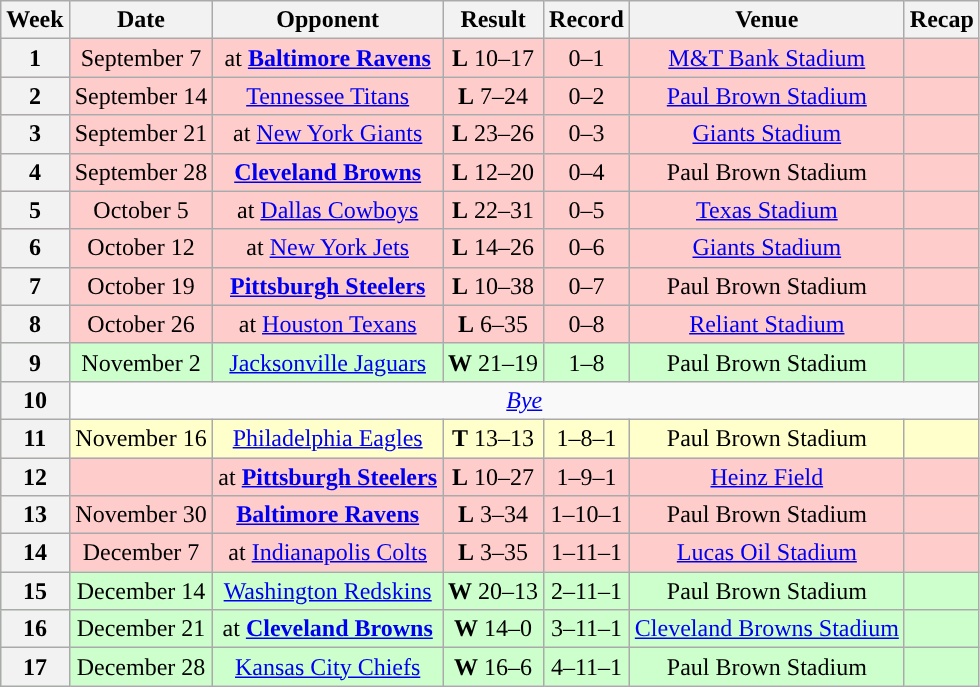<table class="wikitable" style="text-align:center">
<tr>
<th>Week</th>
<th>Date</th>
<th>Opponent</th>
<th>Result</th>
<th>Record</th>
<th>Venue</th>
<th>Recap</th>
</tr>
<tr style="background:#fcc">
<th>1</th>
<td>September 7</td>
<td>at <strong><a href='#'>Baltimore Ravens</a></strong></td>
<td><strong>L</strong> 10–17</td>
<td>0–1</td>
<td><a href='#'>M&T Bank Stadium</a></td>
<td></td>
</tr>
<tr style="background:#fcc">
<th>2</th>
<td>September 14</td>
<td><a href='#'>Tennessee Titans</a></td>
<td><strong>L</strong> 7–24</td>
<td>0–2</td>
<td><a href='#'>Paul Brown Stadium</a></td>
<td></td>
</tr>
<tr style="background:#fcc">
<th>3</th>
<td>September 21</td>
<td>at <a href='#'>New York Giants</a></td>
<td><strong>L</strong> 23–26 </td>
<td>0–3</td>
<td><a href='#'>Giants Stadium</a></td>
<td></td>
</tr>
<tr style="background:#fcc">
<th>4</th>
<td>September 28</td>
<td><strong><a href='#'>Cleveland Browns</a></strong></td>
<td><strong>L</strong> 12–20</td>
<td>0–4</td>
<td>Paul Brown Stadium</td>
<td></td>
</tr>
<tr style="background:#fcc">
<th>5</th>
<td>October 5</td>
<td>at <a href='#'>Dallas Cowboys</a></td>
<td><strong>L</strong> 22–31</td>
<td>0–5</td>
<td><a href='#'>Texas Stadium</a></td>
<td></td>
</tr>
<tr style="background:#fcc">
<th>6</th>
<td>October 12</td>
<td>at <a href='#'>New York Jets</a></td>
<td><strong>L</strong> 14–26</td>
<td>0–6</td>
<td><a href='#'>Giants Stadium</a></td>
<td></td>
</tr>
<tr style="background:#fcc">
<th>7</th>
<td>October 19</td>
<td><strong><a href='#'>Pittsburgh Steelers</a></strong></td>
<td><strong>L</strong> 10–38</td>
<td>0–7</td>
<td>Paul Brown Stadium</td>
<td></td>
</tr>
<tr style="background:#fcc">
<th>8</th>
<td>October 26</td>
<td>at <a href='#'>Houston Texans</a></td>
<td><strong>L</strong> 6–35</td>
<td>0–8</td>
<td><a href='#'>Reliant Stadium</a></td>
<td></td>
</tr>
<tr style="background:#cfc">
<th>9</th>
<td>November 2</td>
<td><a href='#'>Jacksonville Jaguars</a></td>
<td><strong>W</strong> 21–19</td>
<td>1–8</td>
<td>Paul Brown Stadium</td>
<td></td>
</tr>
<tr>
<th>10</th>
<td colspan="6"><em><a href='#'>Bye</a></em></td>
</tr>
<tr style="background:#ffc">
<th>11</th>
<td>November 16</td>
<td><a href='#'>Philadelphia Eagles</a></td>
<td><strong>T</strong> 13–13 </td>
<td>1–8–1</td>
<td>Paul Brown Stadium</td>
<td></td>
</tr>
<tr style="background:#fcc">
<th>12</th>
<td></td>
<td>at <strong><a href='#'>Pittsburgh Steelers</a></strong></td>
<td><strong>L</strong> 10–27</td>
<td>1–9–1</td>
<td><a href='#'>Heinz Field</a></td>
<td></td>
</tr>
<tr style="background:#fcc">
<th>13</th>
<td>November 30</td>
<td><strong><a href='#'>Baltimore Ravens</a></strong></td>
<td><strong>L</strong> 3–34</td>
<td>1–10–1</td>
<td>Paul Brown Stadium</td>
<td></td>
</tr>
<tr style="background:#fcc">
<th>14</th>
<td>December 7</td>
<td>at <a href='#'>Indianapolis Colts</a></td>
<td><strong>L</strong> 3–35</td>
<td>1–11–1</td>
<td><a href='#'>Lucas Oil Stadium</a></td>
<td></td>
</tr>
<tr style="background:#cfc">
<th>15</th>
<td>December 14</td>
<td><a href='#'>Washington Redskins</a></td>
<td><strong>W</strong> 20–13</td>
<td>2–11–1</td>
<td>Paul Brown Stadium</td>
<td></td>
</tr>
<tr style="background:#cfc">
<th>16</th>
<td>December 21</td>
<td>at <strong><a href='#'>Cleveland Browns</a></strong></td>
<td><strong>W</strong> 14–0</td>
<td>3–11–1</td>
<td><a href='#'>Cleveland Browns Stadium</a></td>
<td></td>
</tr>
<tr style="background:#cfc">
<th>17</th>
<td>December 28</td>
<td><a href='#'>Kansas City Chiefs</a></td>
<td><strong>W</strong> 16–6</td>
<td>4–11–1</td>
<td>Paul Brown Stadium</td>
<td></td>
</tr>
</table>
